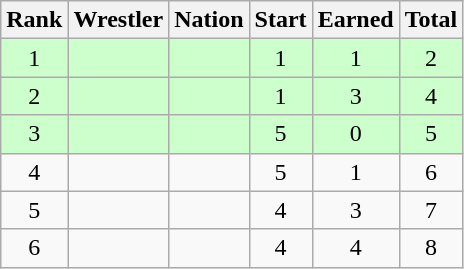<table class="wikitable sortable" style="text-align:center;">
<tr>
<th>Rank</th>
<th>Wrestler</th>
<th>Nation</th>
<th>Start</th>
<th>Earned</th>
<th>Total</th>
</tr>
<tr style="background:#cfc;">
<td>1</td>
<td align=left></td>
<td align=left></td>
<td>1</td>
<td>1</td>
<td>2</td>
</tr>
<tr style="background:#cfc;">
<td>2</td>
<td align=left></td>
<td align=left></td>
<td>1</td>
<td>3</td>
<td>4</td>
</tr>
<tr style="background:#cfc;">
<td>3</td>
<td align=left></td>
<td align=left></td>
<td>5</td>
<td>0</td>
<td>5</td>
</tr>
<tr>
<td>4</td>
<td align=left></td>
<td align=left></td>
<td>5</td>
<td>1</td>
<td>6</td>
</tr>
<tr>
<td>5</td>
<td align=left></td>
<td align=left></td>
<td>4</td>
<td>3</td>
<td>7</td>
</tr>
<tr>
<td>6</td>
<td align=left></td>
<td align=left></td>
<td>4</td>
<td>4</td>
<td>8</td>
</tr>
</table>
